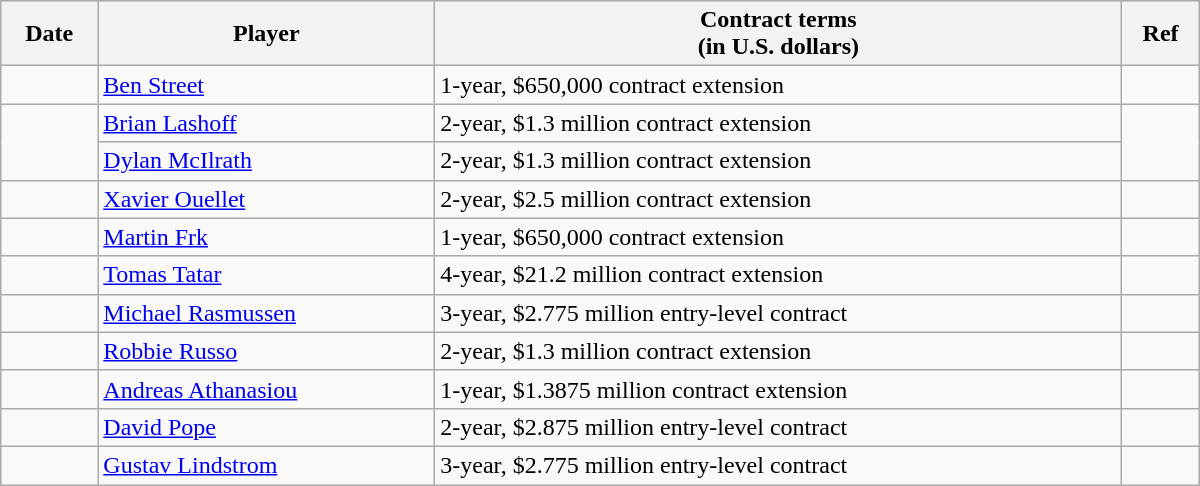<table class="wikitable" style="border-collapse: collapse; width: 50em; padding: 3;">
<tr style="background:#ddd;">
<th>Date</th>
<th>Player</th>
<th>Contract terms<br>(in U.S. dollars)</th>
<th>Ref</th>
</tr>
<tr>
<td></td>
<td><a href='#'>Ben Street</a></td>
<td>1-year, $650,000 contract extension</td>
<td></td>
</tr>
<tr>
<td rowspan="2"></td>
<td><a href='#'>Brian Lashoff</a></td>
<td>2-year, $1.3 million contract extension</td>
<td rowspan="2"></td>
</tr>
<tr>
<td><a href='#'>Dylan McIlrath</a></td>
<td>2-year, $1.3 million contract extension</td>
</tr>
<tr>
<td></td>
<td><a href='#'>Xavier Ouellet</a></td>
<td>2-year, $2.5 million contract extension</td>
<td></td>
</tr>
<tr>
<td></td>
<td><a href='#'>Martin Frk</a></td>
<td>1-year, $650,000 contract extension</td>
<td></td>
</tr>
<tr>
<td></td>
<td><a href='#'>Tomas Tatar</a></td>
<td>4-year, $21.2 million contract extension</td>
<td></td>
</tr>
<tr>
<td></td>
<td><a href='#'>Michael Rasmussen</a></td>
<td>3-year, $2.775 million entry-level contract</td>
<td></td>
</tr>
<tr>
<td></td>
<td><a href='#'>Robbie Russo</a></td>
<td>2-year, $1.3 million contract extension</td>
<td></td>
</tr>
<tr>
<td></td>
<td><a href='#'>Andreas Athanasiou</a></td>
<td>1-year, $1.3875 million contract extension</td>
<td></td>
</tr>
<tr>
<td></td>
<td><a href='#'>David Pope</a></td>
<td>2-year, $2.875 million entry-level contract</td>
<td></td>
</tr>
<tr>
<td></td>
<td><a href='#'>Gustav Lindstrom</a></td>
<td>3-year, $2.775 million entry-level contract</td>
<td></td>
</tr>
</table>
